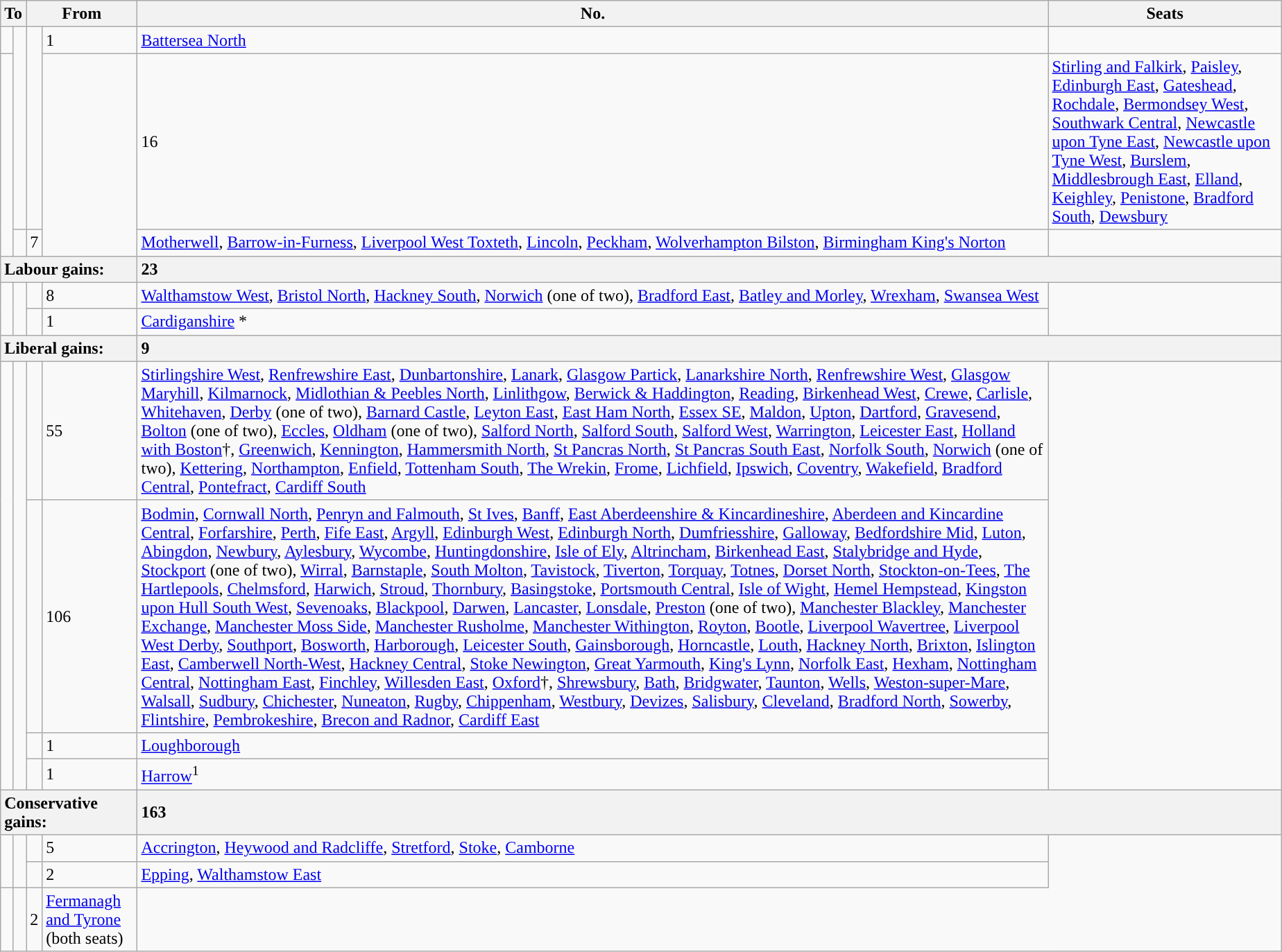<table class="wikitable sortable" style="margin:1em">
<tr>
<th colspan=2>To</th>
<th colspan=2>From</th>
<th>No.</th>
<th class=unsortable>Seats</th>
</tr>
<tr>
<td></td>
<td rowspan="2" style="color:inherit;background:"></td>
<td rowspan="2"></td>
<td>1</td>
<td><a href='#'>Battersea North</a></td>
</tr>
<tr>
<td rowspan="2" style="color:inherit;background:"></td>
<td rowspan="2"></td>
<td>16</td>
<td><a href='#'>Stirling and Falkirk</a>, <a href='#'>Paisley</a>, <a href='#'>Edinburgh East</a>, <a href='#'>Gateshead</a>, <a href='#'>Rochdale</a>, <a href='#'>Bermondsey West</a>, <a href='#'>Southwark Central</a>, <a href='#'>Newcastle upon Tyne East</a>, <a href='#'>Newcastle upon Tyne West</a>, <a href='#'>Burslem</a>, <a href='#'>Middlesbrough East</a>, <a href='#'>Elland</a>, <a href='#'>Keighley</a>, <a href='#'>Penistone</a>, <a href='#'>Bradford South</a>, <a href='#'>Dewsbury</a></td>
</tr>
<tr>
<td></td>
<td>7</td>
<td><a href='#'>Motherwell</a>, <a href='#'>Barrow-in-Furness</a>, <a href='#'>Liverpool West Toxteth</a>, <a href='#'>Lincoln</a>, <a href='#'>Peckham</a>, <a href='#'>Wolverhampton Bilston</a>, <a href='#'>Birmingham King's Norton</a></td>
</tr>
<tr class="sortbottom">
<th style="text-align:left" colspan="4">Labour gains:</th>
<th style="text-align:left" colspan="2">23</th>
</tr>
<tr>
<td rowspan="2" style="color:inherit;background:"></td>
<td rowspan="2"></td>
<td></td>
<td>8</td>
<td><a href='#'>Walthamstow West</a>, <a href='#'>Bristol North</a>, <a href='#'>Hackney South</a>, <a href='#'>Norwich</a> (one of two), <a href='#'>Bradford East</a>, <a href='#'>Batley and Morley</a>, <a href='#'>Wrexham</a>, <a href='#'>Swansea West</a></td>
</tr>
<tr>
<td></td>
<td>1</td>
<td><a href='#'>Cardiganshire</a> *</td>
</tr>
<tr class="sortbottom">
<th style="text-align:left" colspan="4">Liberal gains:</th>
<th style="text-align:left" colspan="2">9</th>
</tr>
<tr>
<td rowspan="4" style="color:inherit;background:"></td>
<td rowspan="4"></td>
<td></td>
<td>55</td>
<td><a href='#'>Stirlingshire West</a>, <a href='#'>Renfrewshire East</a>, <a href='#'>Dunbartonshire</a>, <a href='#'>Lanark</a>, <a href='#'>Glasgow Partick</a>, <a href='#'>Lanarkshire North</a>, <a href='#'>Renfrewshire West</a>, <a href='#'>Glasgow Maryhill</a>, <a href='#'>Kilmarnock</a>, <a href='#'>Midlothian & Peebles North</a>, <a href='#'>Linlithgow</a>, <a href='#'>Berwick & Haddington</a>, <a href='#'>Reading</a>, <a href='#'>Birkenhead West</a>, <a href='#'>Crewe</a>, <a href='#'>Carlisle</a>, <a href='#'>Whitehaven</a>, <a href='#'>Derby</a> (one of two), <a href='#'>Barnard Castle</a>, <a href='#'>Leyton East</a>, <a href='#'>East Ham North</a>, <a href='#'>Essex SE</a>, <a href='#'>Maldon</a>, <a href='#'>Upton</a>, <a href='#'>Dartford</a>, <a href='#'>Gravesend</a>, <a href='#'>Bolton</a> (one of two), <a href='#'>Eccles</a>, <a href='#'>Oldham</a> (one of two), <a href='#'>Salford North</a>, <a href='#'>Salford South</a>, <a href='#'>Salford West</a>, <a href='#'>Warrington</a>, <a href='#'>Leicester East</a>, <a href='#'>Holland with Boston</a>†, <a href='#'>Greenwich</a>, <a href='#'>Kennington</a>, <a href='#'>Hammersmith North</a>, <a href='#'>St Pancras North</a>, <a href='#'>St Pancras South East</a>, <a href='#'>Norfolk South</a>, <a href='#'>Norwich</a> (one of two), <a href='#'>Kettering</a>, <a href='#'>Northampton</a>, <a href='#'>Enfield</a>, <a href='#'>Tottenham South</a>, <a href='#'>The Wrekin</a>, <a href='#'>Frome</a>, <a href='#'>Lichfield</a>, <a href='#'>Ipswich</a>, <a href='#'>Coventry</a>, <a href='#'>Wakefield</a>, <a href='#'>Bradford Central</a>, <a href='#'>Pontefract</a>, <a href='#'>Cardiff South</a></td>
</tr>
<tr>
<td></td>
<td>106</td>
<td><a href='#'>Bodmin</a>, <a href='#'>Cornwall North</a>, <a href='#'>Penryn and Falmouth</a>, <a href='#'>St Ives</a>, <a href='#'>Banff</a>, <a href='#'>East Aberdeenshire & Kincardineshire</a>, <a href='#'>Aberdeen and Kincardine Central</a>, <a href='#'>Forfarshire</a>, <a href='#'>Perth</a>, <a href='#'>Fife East</a>, <a href='#'>Argyll</a>, <a href='#'>Edinburgh West</a>, <a href='#'>Edinburgh North</a>, <a href='#'>Dumfriesshire</a>, <a href='#'>Galloway</a>, <a href='#'>Bedfordshire Mid</a>, <a href='#'>Luton</a>, <a href='#'>Abingdon</a>, <a href='#'>Newbury</a>, <a href='#'>Aylesbury</a>, <a href='#'>Wycombe</a>, <a href='#'>Huntingdonshire</a>, <a href='#'>Isle of Ely</a>, <a href='#'>Altrincham</a>, <a href='#'>Birkenhead East</a>, <a href='#'>Stalybridge and Hyde</a>, <a href='#'>Stockport</a> (one of two), <a href='#'>Wirral</a>, <a href='#'>Barnstaple</a>, <a href='#'>South Molton</a>, <a href='#'>Tavistock</a>, <a href='#'>Tiverton</a>, <a href='#'>Torquay</a>, <a href='#'>Totnes</a>, <a href='#'>Dorset North</a>, <a href='#'>Stockton-on-Tees</a>, <a href='#'>The Hartlepools</a>, <a href='#'>Chelmsford</a>, <a href='#'>Harwich</a>, <a href='#'>Stroud</a>, <a href='#'>Thornbury</a>, <a href='#'>Basingstoke</a>, <a href='#'>Portsmouth Central</a>, <a href='#'>Isle of Wight</a>, <a href='#'>Hemel Hempstead</a>, <a href='#'>Kingston upon Hull South West</a>, <a href='#'>Sevenoaks</a>, <a href='#'>Blackpool</a>, <a href='#'>Darwen</a>, <a href='#'>Lancaster</a>, <a href='#'>Lonsdale</a>, <a href='#'>Preston</a> (one of two), <a href='#'>Manchester Blackley</a>, <a href='#'>Manchester Exchange</a>, <a href='#'>Manchester Moss Side</a>, <a href='#'>Manchester Rusholme</a>, <a href='#'>Manchester Withington</a>, <a href='#'>Royton</a>, <a href='#'>Bootle</a>, <a href='#'>Liverpool Wavertree</a>, <a href='#'>Liverpool West Derby</a>, <a href='#'>Southport</a>, <a href='#'>Bosworth</a>, <a href='#'>Harborough</a>, <a href='#'>Leicester South</a>, <a href='#'>Gainsborough</a>, <a href='#'>Horncastle</a>, <a href='#'>Louth</a>, <a href='#'>Hackney North</a>, <a href='#'>Brixton</a>, <a href='#'>Islington East</a>, <a href='#'>Camberwell North-West</a>, <a href='#'>Hackney Central</a>, <a href='#'>Stoke Newington</a>, <a href='#'>Great Yarmouth</a>, <a href='#'>King's Lynn</a>, <a href='#'>Norfolk East</a>, <a href='#'>Hexham</a>, <a href='#'>Nottingham Central</a>, <a href='#'>Nottingham East</a>, <a href='#'>Finchley</a>, <a href='#'>Willesden East</a>, <a href='#'>Oxford</a>†, <a href='#'>Shrewsbury</a>, <a href='#'>Bath</a>, <a href='#'>Bridgwater</a>, <a href='#'>Taunton</a>, <a href='#'>Wells</a>, <a href='#'>Weston-super-Mare</a>, <a href='#'>Walsall</a>, <a href='#'>Sudbury</a>, <a href='#'>Chichester</a>, <a href='#'>Nuneaton</a>, <a href='#'>Rugby</a>, <a href='#'>Chippenham</a>, <a href='#'>Westbury</a>, <a href='#'>Devizes</a>, <a href='#'>Salisbury</a>, <a href='#'>Cleveland</a>, <a href='#'>Bradford North</a>, <a href='#'>Sowerby</a>, <a href='#'>Flintshire</a>, <a href='#'>Pembrokeshire</a>, <a href='#'>Brecon and Radnor</a>, <a href='#'>Cardiff East</a></td>
</tr>
<tr>
<td></td>
<td>1</td>
<td><a href='#'>Loughborough</a></td>
</tr>
<tr>
<td></td>
<td>1</td>
<td><a href='#'>Harrow</a><sup>1</sup></td>
</tr>
<tr class="sortbottom">
<th style="text-align:left" colspan="4">Conservative gains:</th>
<th style="text-align:left" colspan="2">163</th>
</tr>
<tr>
<td rowspan=2 style="color:inherit;background:"></td>
<td rowspan="2"></td>
<td></td>
<td>5</td>
<td><a href='#'>Accrington</a>, <a href='#'>Heywood and Radcliffe</a>, <a href='#'>Stretford</a>, <a href='#'>Stoke</a>, <a href='#'>Camborne</a></td>
</tr>
<tr>
<td></td>
<td>2</td>
<td><a href='#'>Epping</a>, <a href='#'>Walthamstow East</a></td>
</tr>
<tr>
<td></td>
<td></td>
<td>2</td>
<td><a href='#'>Fermanagh and Tyrone</a> (both seats)</td>
</tr>
</table>
